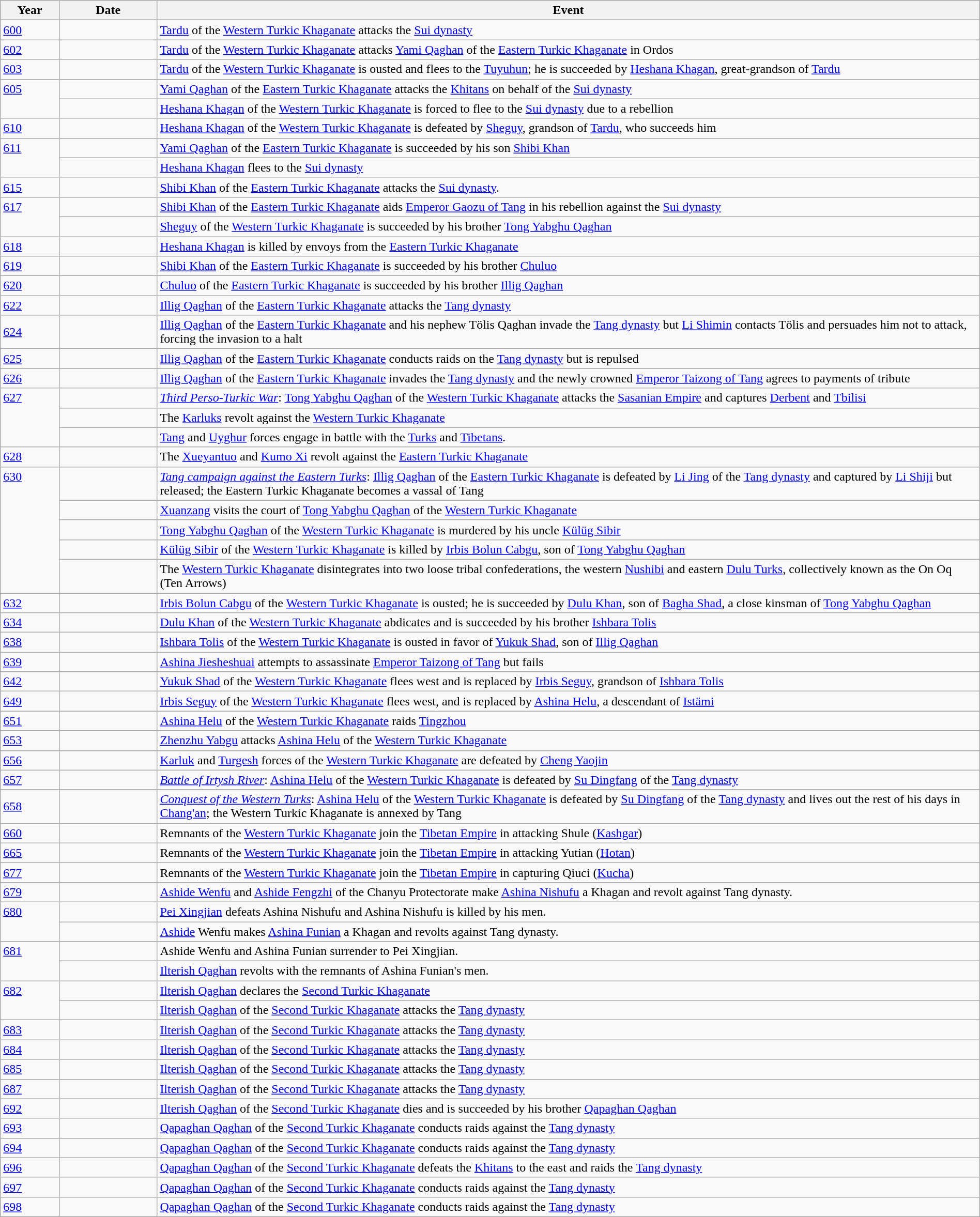<table class="wikitable" width="100%">
<tr>
<th style="width:6%">Year</th>
<th style="width:10%">Date</th>
<th>Event</th>
</tr>
<tr>
<td><a href='#'>600</a></td>
<td></td>
<td><a href='#'>Tardu</a> of the <a href='#'>Western Turkic Khaganate</a> attacks the <a href='#'>Sui dynasty</a></td>
</tr>
<tr>
<td><a href='#'>602</a></td>
<td></td>
<td><a href='#'>Tardu</a> of the <a href='#'>Western Turkic Khaganate</a> attacks <a href='#'>Yami Qaghan</a> of the <a href='#'>Eastern Turkic Khaganate</a> in Ordos </td>
</tr>
<tr>
<td><a href='#'>603</a></td>
<td></td>
<td><a href='#'>Tardu</a> of the <a href='#'>Western Turkic Khaganate</a> is ousted and flees to the <a href='#'>Tuyuhun</a>; he is succeeded by <a href='#'>Heshana Khagan</a>, great-grandson of <a href='#'>Tardu</a></td>
</tr>
<tr>
<td rowspan="2" valign="top"><a href='#'>605</a></td>
<td></td>
<td><a href='#'>Yami Qaghan</a> of the <a href='#'>Eastern Turkic Khaganate</a> attacks the <a href='#'>Khitans</a> on behalf of the <a href='#'>Sui dynasty</a></td>
</tr>
<tr>
<td></td>
<td><a href='#'>Heshana Khagan</a> of the <a href='#'>Western Turkic Khaganate</a> is forced to flee to the <a href='#'>Sui dynasty</a> due to a rebellion</td>
</tr>
<tr>
<td><a href='#'>610</a></td>
<td></td>
<td><a href='#'>Heshana Khagan</a> of the <a href='#'>Western Turkic Khaganate</a> is defeated by <a href='#'>Sheguy</a>, grandson of <a href='#'>Tardu</a>, who succeeds him</td>
</tr>
<tr>
<td rowspan="2" valign="top"><a href='#'>611</a></td>
<td></td>
<td><a href='#'>Yami Qaghan</a> of the <a href='#'>Eastern Turkic Khaganate</a> is succeeded by his son <a href='#'>Shibi Khan</a></td>
</tr>
<tr>
<td></td>
<td><a href='#'>Heshana Khagan</a> flees to the <a href='#'>Sui dynasty</a></td>
</tr>
<tr>
<td><a href='#'>615</a></td>
<td></td>
<td><a href='#'>Shibi Khan</a> of the <a href='#'>Eastern Turkic Khaganate</a> attacks the <a href='#'>Sui dynasty</a>.</td>
</tr>
<tr>
<td rowspan="2" valign="top"><a href='#'>617</a></td>
<td></td>
<td><a href='#'>Shibi Khan</a> of the <a href='#'>Eastern Turkic Khaganate</a> aids <a href='#'>Emperor Gaozu of Tang</a> in his rebellion against the <a href='#'>Sui dynasty</a></td>
</tr>
<tr>
<td></td>
<td><a href='#'>Sheguy</a> of the <a href='#'>Western Turkic Khaganate</a> is succeeded by his brother <a href='#'>Tong Yabghu Qaghan</a></td>
</tr>
<tr>
<td><a href='#'>618</a></td>
<td></td>
<td><a href='#'>Heshana Khagan</a> is killed by envoys from the <a href='#'>Eastern Turkic Khaganate</a></td>
</tr>
<tr>
<td><a href='#'>619</a></td>
<td></td>
<td><a href='#'>Shibi Khan</a> of the <a href='#'>Eastern Turkic Khaganate</a> is succeeded by his brother <a href='#'>Chuluo</a></td>
</tr>
<tr>
<td><a href='#'>620</a></td>
<td></td>
<td><a href='#'>Chuluo</a> of the <a href='#'>Eastern Turkic Khaganate</a> is succeeded by his brother <a href='#'>Illig Qaghan</a></td>
</tr>
<tr>
<td><a href='#'>622</a></td>
<td></td>
<td><a href='#'>Illig Qaghan</a> of the <a href='#'>Eastern Turkic Khaganate</a> attacks the <a href='#'>Tang dynasty</a></td>
</tr>
<tr>
<td><a href='#'>624</a></td>
<td></td>
<td><a href='#'>Illig Qaghan</a> of the <a href='#'>Eastern Turkic Khaganate</a> and his nephew Tölis Qaghan invade the <a href='#'>Tang dynasty</a> but <a href='#'>Li Shimin</a> contacts Tölis and persuades him not to attack, forcing the invasion to a halt</td>
</tr>
<tr>
<td><a href='#'>625</a></td>
<td></td>
<td><a href='#'>Illig Qaghan</a> of the <a href='#'>Eastern Turkic Khaganate</a> conducts raids on the <a href='#'>Tang dynasty</a> but is repulsed</td>
</tr>
<tr>
<td><a href='#'>626</a></td>
<td></td>
<td><a href='#'>Illig Qaghan</a> of the <a href='#'>Eastern Turkic Khaganate</a> invades the <a href='#'>Tang dynasty</a> and the newly crowned <a href='#'>Emperor Taizong of Tang</a> agrees to payments of tribute</td>
</tr>
<tr>
<td rowspan="3" valign="top"><a href='#'>627</a></td>
<td></td>
<td><em><a href='#'>Third Perso-Turkic War</a></em>: <a href='#'>Tong Yabghu Qaghan</a> of the <a href='#'>Western Turkic Khaganate</a> attacks the <a href='#'>Sasanian Empire</a> and captures <a href='#'>Derbent</a> and <a href='#'>Tbilisi</a></td>
</tr>
<tr>
<td></td>
<td>The <a href='#'>Karluks</a> revolt against the <a href='#'>Western Turkic Khaganate</a></td>
</tr>
<tr>
<td></td>
<td><a href='#'>Tang</a> and <a href='#'>Uyghur</a> forces engage in battle with the <a href='#'>Turks</a> and <a href='#'>Tibetans</a>.</td>
</tr>
<tr>
<td><a href='#'>628</a></td>
<td></td>
<td>The <a href='#'>Xueyantuo</a> and <a href='#'>Kumo Xi</a> revolt against the <a href='#'>Eastern Turkic Khaganate</a></td>
</tr>
<tr>
<td rowspan="5" valign="top"><a href='#'>630</a></td>
<td></td>
<td><em><a href='#'>Tang campaign against the Eastern Turks</a></em>: <a href='#'>Illig Qaghan</a> of the <a href='#'>Eastern Turkic Khaganate</a> is defeated by <a href='#'>Li Jing</a> of the <a href='#'>Tang dynasty</a> and captured by <a href='#'>Li Shiji</a> but released; the Eastern Turkic Khaganate becomes a vassal of Tang</td>
</tr>
<tr>
<td></td>
<td><a href='#'>Xuanzang</a> visits the court of <a href='#'>Tong Yabghu Qaghan</a> of the <a href='#'>Western Turkic Khaganate</a></td>
</tr>
<tr>
<td></td>
<td><a href='#'>Tong Yabghu Qaghan</a> of the <a href='#'>Western Turkic Khaganate</a> is murdered by his uncle <a href='#'>Külüg Sibir</a></td>
</tr>
<tr>
<td></td>
<td><a href='#'>Külüg Sibir</a> of the <a href='#'>Western Turkic Khaganate</a> is killed by <a href='#'>Irbis Bolun Cabgu</a>, son of <a href='#'>Tong Yabghu Qaghan</a></td>
</tr>
<tr>
<td></td>
<td>The <a href='#'>Western Turkic Khaganate</a> disintegrates into two loose tribal confederations, the western <a href='#'>Nushibi</a> and eastern <a href='#'>Dulu Turks</a>, collectively known as the On Oq (Ten Arrows)</td>
</tr>
<tr>
<td><a href='#'>632</a></td>
<td></td>
<td><a href='#'>Irbis Bolun Cabgu</a> of the <a href='#'>Western Turkic Khaganate</a> is ousted; he is succeeded by <a href='#'>Dulu Khan</a>, son of <a href='#'>Bagha Shad</a>, a close kinsman of <a href='#'>Tong Yabghu Qaghan</a></td>
</tr>
<tr>
<td><a href='#'>634</a></td>
<td></td>
<td><a href='#'>Dulu Khan</a> of the <a href='#'>Western Turkic Khaganate</a> abdicates and is succeeded by his brother <a href='#'>Ishbara Tolis</a></td>
</tr>
<tr>
<td><a href='#'>638</a></td>
<td></td>
<td><a href='#'>Ishbara Tolis</a> of the <a href='#'>Western Turkic Khaganate</a> is ousted in favor of <a href='#'>Yukuk Shad</a>, son of <a href='#'>Illig Qaghan</a></td>
</tr>
<tr>
<td><a href='#'>639</a></td>
<td></td>
<td><a href='#'>Ashina Jiesheshuai</a> attempts to assassinate <a href='#'>Emperor Taizong of Tang</a> but fails</td>
</tr>
<tr>
<td><a href='#'>642</a></td>
<td></td>
<td><a href='#'>Yukuk Shad</a> of the <a href='#'>Western Turkic Khaganate</a> flees west and is replaced by <a href='#'>Irbis Seguy</a>, grandson of <a href='#'>Ishbara Tolis</a></td>
</tr>
<tr>
<td><a href='#'>649</a></td>
<td></td>
<td><a href='#'>Irbis Seguy</a> of the <a href='#'>Western Turkic Khaganate</a> flees west, and is replaced by <a href='#'>Ashina Helu</a>, a descendant of <a href='#'>Istämi</a></td>
</tr>
<tr>
<td><a href='#'>651</a></td>
<td></td>
<td><a href='#'>Ashina Helu</a> of the <a href='#'>Western Turkic Khaganate</a> raids <a href='#'>Tingzhou</a></td>
</tr>
<tr>
<td><a href='#'>653</a></td>
<td></td>
<td><a href='#'>Zhenzhu Yabgu</a> attacks <a href='#'>Ashina Helu</a> of the <a href='#'>Western Turkic Khaganate</a></td>
</tr>
<tr>
<td><a href='#'>656</a></td>
<td></td>
<td><a href='#'>Karluk</a> and <a href='#'>Turgesh</a> forces of the <a href='#'>Western Turkic Khaganate</a> are defeated by <a href='#'>Cheng Yaojin</a></td>
</tr>
<tr>
<td><a href='#'>657</a></td>
<td></td>
<td><em><a href='#'>Battle of Irtysh River</a></em>: <a href='#'>Ashina Helu</a> of the <a href='#'>Western Turkic Khaganate</a> is defeated by <a href='#'>Su Dingfang</a> of the <a href='#'>Tang dynasty</a></td>
</tr>
<tr>
<td><a href='#'>658</a></td>
<td></td>
<td><em><a href='#'>Conquest of the Western Turks</a></em>: <a href='#'>Ashina Helu</a> of the <a href='#'>Western Turkic Khaganate</a> is defeated by <a href='#'>Su Dingfang</a> of the <a href='#'>Tang dynasty</a> and lives out the rest of his days in <a href='#'>Chang'an</a>; the Western Turkic Khaganate is annexed by Tang</td>
</tr>
<tr>
<td><a href='#'>660</a></td>
<td></td>
<td>Remnants of the <a href='#'>Western Turkic Khaganate</a> join the <a href='#'>Tibetan Empire</a> in attacking Shule (<a href='#'>Kashgar</a>)</td>
</tr>
<tr>
<td><a href='#'>665</a></td>
<td></td>
<td>Remnants of the <a href='#'>Western Turkic Khaganate</a> join the <a href='#'>Tibetan Empire</a> in attacking Yutian (<a href='#'>Hotan</a>)</td>
</tr>
<tr>
<td><a href='#'>677</a></td>
<td></td>
<td>Remnants of the <a href='#'>Western Turkic Khaganate</a> join the <a href='#'>Tibetan Empire</a> in capturing Qiuci (<a href='#'>Kucha</a>)</td>
</tr>
<tr>
<td><a href='#'>679</a></td>
<td></td>
<td><a href='#'>Ashide Wenfu</a> and <a href='#'>Ashide Fengzhi</a> of the Chanyu Protectorate make <a href='#'>Ashina Nishufu</a> a Khagan and revolt against Tang dynasty.</td>
</tr>
<tr>
<td rowspan="2" valign="top"><a href='#'>680</a></td>
<td></td>
<td><a href='#'>Pei Xingjian</a> defeats Ashina Nishufu and Ashina Nishufu is killed by his men.</td>
</tr>
<tr>
<td></td>
<td><a href='#'>Ashide</a> Wenfu makes <a href='#'>Ashina Funian</a> a Khagan and revolts against Tang dynasty.</td>
</tr>
<tr>
<td rowspan="2" valign="top"><a href='#'>681</a></td>
<td></td>
<td>Ashide Wenfu and Ashina Funian surrender to Pei Xingjian.</td>
</tr>
<tr>
<td></td>
<td><a href='#'>Ilterish Qaghan</a> revolts with the remnants of Ashina Funian's men.</td>
</tr>
<tr>
<td rowspan="2" valign="top"><a href='#'>682</a></td>
<td></td>
<td><a href='#'>Ilterish Qaghan</a> declares the <a href='#'>Second Turkic Khaganate</a></td>
</tr>
<tr>
<td></td>
<td><a href='#'>Ilterish Qaghan</a> of the <a href='#'>Second Turkic Khaganate</a> attacks the <a href='#'>Tang dynasty</a></td>
</tr>
<tr>
<td><a href='#'>683</a></td>
<td></td>
<td><a href='#'>Ilterish Qaghan</a> of the <a href='#'>Second Turkic Khaganate</a> attacks the <a href='#'>Tang dynasty</a></td>
</tr>
<tr>
<td><a href='#'>684</a></td>
<td></td>
<td><a href='#'>Ilterish Qaghan</a> of the <a href='#'>Second Turkic Khaganate</a> attacks the <a href='#'>Tang dynasty</a></td>
</tr>
<tr>
<td><a href='#'>685</a></td>
<td></td>
<td><a href='#'>Ilterish Qaghan</a> of the <a href='#'>Second Turkic Khaganate</a> attacks the <a href='#'>Tang dynasty</a></td>
</tr>
<tr>
<td><a href='#'>687</a></td>
<td></td>
<td><a href='#'>Ilterish Qaghan</a> of the <a href='#'>Second Turkic Khaganate</a> attacks the <a href='#'>Tang dynasty</a></td>
</tr>
<tr>
<td><a href='#'>692</a></td>
<td></td>
<td><a href='#'>Ilterish Qaghan</a> of the <a href='#'>Second Turkic Khaganate</a> dies and is succeeded by his brother <a href='#'>Qapaghan Qaghan</a></td>
</tr>
<tr>
<td><a href='#'>693</a></td>
<td></td>
<td><a href='#'>Qapaghan Qaghan</a> of the <a href='#'>Second Turkic Khaganate</a> conducts raids against the <a href='#'>Tang dynasty</a></td>
</tr>
<tr>
<td><a href='#'>694</a></td>
<td></td>
<td><a href='#'>Qapaghan Qaghan</a> of the <a href='#'>Second Turkic Khaganate</a> conducts raids against the <a href='#'>Tang dynasty</a></td>
</tr>
<tr>
<td><a href='#'>696</a></td>
<td></td>
<td><a href='#'>Qapaghan Qaghan</a> of the <a href='#'>Second Turkic Khaganate</a> defeats the <a href='#'>Khitans</a> to the east and raids the <a href='#'>Tang dynasty</a></td>
</tr>
<tr>
<td><a href='#'>697</a></td>
<td></td>
<td><a href='#'>Qapaghan Qaghan</a> of the <a href='#'>Second Turkic Khaganate</a> conducts raids against the <a href='#'>Tang dynasty</a></td>
</tr>
<tr>
<td><a href='#'>698</a></td>
<td></td>
<td><a href='#'>Qapaghan Qaghan</a> of the <a href='#'>Second Turkic Khaganate</a> conducts raids against the <a href='#'>Tang dynasty</a></td>
</tr>
</table>
